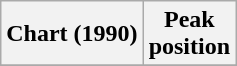<table class="wikitable plainrowheaders">
<tr>
<th scope="col">Chart (1990)</th>
<th scope="col">Peak<br>position</th>
</tr>
<tr>
</tr>
</table>
